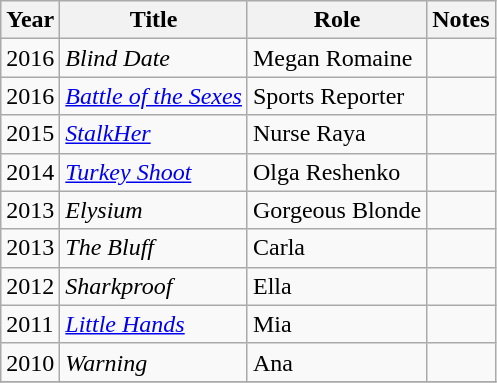<table class="wikitable sortable">
<tr>
<th>Year</th>
<th>Title</th>
<th>Role</th>
<th class="unsortable">Notes</th>
</tr>
<tr>
<td>2016</td>
<td><em>Blind Date</em></td>
<td>Megan Romaine</td>
<td></td>
</tr>
<tr>
<td>2016</td>
<td><em><a href='#'>Battle of the Sexes</a></em></td>
<td>Sports Reporter</td>
<td></td>
</tr>
<tr>
<td>2015</td>
<td><em><a href='#'>StalkHer</a></em></td>
<td>Nurse Raya</td>
<td></td>
</tr>
<tr>
<td>2014</td>
<td><em><a href='#'>Turkey Shoot</a></em></td>
<td>Olga Reshenko</td>
<td></td>
</tr>
<tr>
<td>2013</td>
<td><em>Elysium</em></td>
<td>Gorgeous Blonde</td>
<td></td>
</tr>
<tr>
<td>2013</td>
<td><em>The Bluff</em></td>
<td>Carla</td>
<td></td>
</tr>
<tr>
<td>2012</td>
<td><em>Sharkproof</em></td>
<td>Ella</td>
<td></td>
</tr>
<tr>
<td>2011</td>
<td><em><a href='#'>Little Hands</a></em></td>
<td>Mia</td>
<td></td>
</tr>
<tr>
<td>2010</td>
<td><em>Warning</em></td>
<td>Ana</td>
<td></td>
</tr>
<tr>
</tr>
</table>
